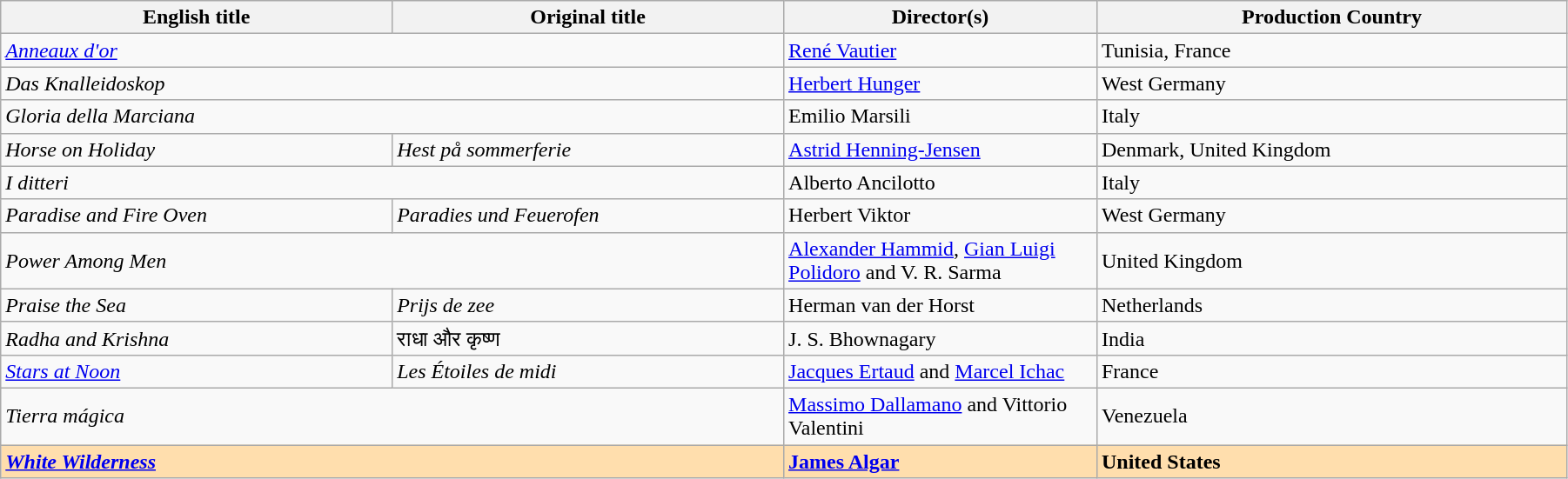<table class="wikitable" width="95%" cellpadding="5">
<tr>
<th width="25%">English title</th>
<th width="25%">Original title</th>
<th width="20%">Director(s)</th>
<th width="30%">Production Country</th>
</tr>
<tr>
<td colspan="2"><em><a href='#'>Anneaux d'or</a></em></td>
<td><a href='#'>René Vautier</a></td>
<td>Tunisia, France</td>
</tr>
<tr>
<td colspan="2"><em>Das Knalleidoskop</em></td>
<td><a href='#'>Herbert Hunger</a></td>
<td>West Germany</td>
</tr>
<tr>
<td colspan="2"><em>Gloria della Marciana</em></td>
<td>Emilio Marsili</td>
<td>Italy</td>
</tr>
<tr>
<td><em>Horse on Holiday</em></td>
<td><em>Hest på sommerferie</em></td>
<td><a href='#'>Astrid Henning-Jensen</a></td>
<td>Denmark, United Kingdom</td>
</tr>
<tr>
<td colspan="2"><em>I ditteri</em></td>
<td>Alberto Ancilotto</td>
<td>Italy</td>
</tr>
<tr>
<td><em>Paradise and Fire Oven</em></td>
<td><em>Paradies und Feuerofen</em></td>
<td>Herbert Viktor</td>
<td>West Germany</td>
</tr>
<tr>
<td colspan="2"><em>Power Among Men</em></td>
<td><a href='#'>Alexander Hammid</a>, <a href='#'>Gian Luigi Polidoro</a> and V. R. Sarma</td>
<td>United Kingdom</td>
</tr>
<tr>
<td><em>Praise the Sea</em></td>
<td><em>Prijs de zee</em></td>
<td>Herman van der Horst</td>
<td>Netherlands</td>
</tr>
<tr>
<td><em>Radha and Krishna</em></td>
<td>राधा और कृष्ण</td>
<td>J. S. Bhownagary</td>
<td>India</td>
</tr>
<tr>
<td><em><a href='#'>Stars at Noon</a></em></td>
<td><em>Les Étoiles de midi</em></td>
<td><a href='#'>Jacques Ertaud</a> and <a href='#'>Marcel Ichac</a></td>
<td>France</td>
</tr>
<tr>
<td colspan="2"><em>Tierra mágica</em></td>
<td><a href='#'>Massimo Dallamano</a> and Vittorio Valentini</td>
<td>Venezuela</td>
</tr>
<tr style="background:#FFDEAD;">
<td colspan="2"><em><a href='#'><strong>White Wilderness</strong></a></em></td>
<td><strong><a href='#'>James Algar</a></strong></td>
<td><strong>United States</strong></td>
</tr>
</table>
